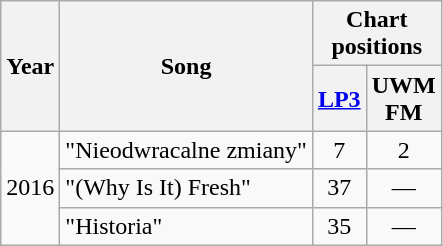<table class="wikitable">
<tr>
<th rowspan="2">Year</th>
<th rowspan="2">Song</th>
<th colspan="2">Chart<br>positions</th>
</tr>
<tr>
<th><a href='#'>LP3</a></th>
<th>UWM<br>FM</th>
</tr>
<tr>
<td rowspan="3">2016</td>
<td>"Nieodwracalne zmiany"</td>
<td align="center">7</td>
<td align="center">2</td>
</tr>
<tr>
<td>"(Why Is It) Fresh"</td>
<td align="center">37</td>
<td align="center">—</td>
</tr>
<tr>
<td>"Historia"</td>
<td align="center">35</td>
<td align="center">—</td>
</tr>
</table>
